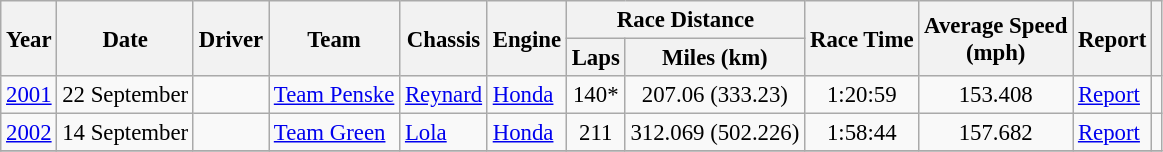<table class="wikitable" style="font-size: 95%;">
<tr>
<th scope="col" rowspan="2">Year</th>
<th scope="col" rowspan="2">Date</th>
<th scope="col" rowspan="2">Driver</th>
<th scope="col" rowspan="2">Team</th>
<th scope="col" rowspan="2">Chassis</th>
<th scope="col" rowspan="2">Engine</th>
<th scope="col" colspan="2">Race Distance</th>
<th scope="col" rowspan="2">Race Time</th>
<th scope="col" rowspan="2">Average Speed<br>(mph)</th>
<th scope="col" rowspan="2">Report</th>
<th scope="col" rowspan="2"></th>
</tr>
<tr>
<th>Laps</th>
<th>Miles (km)</th>
</tr>
<tr>
<td><a href='#'>2001</a></td>
<td>22 September</td>
<td></td>
<td><a href='#'>Team Penske</a></td>
<td><a href='#'>Reynard</a></td>
<td><a href='#'>Honda</a></td>
<td align="center">140*</td>
<td align="center">207.06 (333.23)</td>
<td align="center">1:20:59</td>
<td align="center">153.408</td>
<td><a href='#'>Report</a></td>
<td></td>
</tr>
<tr>
<td><a href='#'>2002</a></td>
<td>14 September</td>
<td></td>
<td><a href='#'>Team Green</a></td>
<td><a href='#'>Lola</a></td>
<td><a href='#'>Honda</a></td>
<td align="center">211</td>
<td align="center">312.069 (502.226)</td>
<td align="center">1:58:44</td>
<td align="center">157.682</td>
<td><a href='#'>Report</a></td>
<td></td>
</tr>
<tr>
</tr>
</table>
